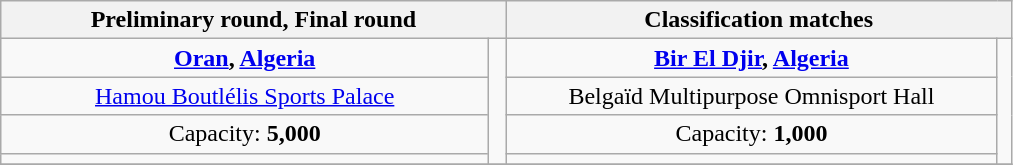<table class="wikitable" style="text-align: center;">
<tr>
<th colspan="2" style="width: 50%;">Preliminary round, Final round</th>
<th colspan="2" style="width: 50%;">Classification matches</th>
</tr>
<tr>
<td><strong> <a href='#'>Oran</a>, <a href='#'>Algeria</a></strong></td>
<td rowspan="4"></td>
<td><strong> <a href='#'>Bir El Djir</a>, <a href='#'>Algeria</a></strong></td>
<td rowspan="4"></td>
</tr>
<tr>
<td><a href='#'>Hamou Boutlélis Sports Palace</a></td>
<td>Belgaïd Multipurpose Omnisport Hall</td>
</tr>
<tr>
<td>Capacity: <strong>5,000</strong></td>
<td>Capacity: <strong>1,000</strong></td>
</tr>
<tr>
<td></td>
<td></td>
</tr>
<tr>
</tr>
</table>
